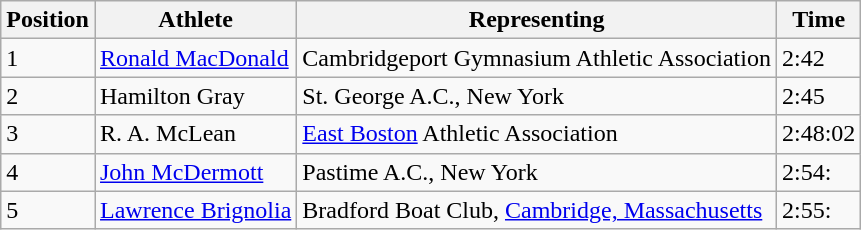<table class="wikitable">
<tr>
<th>Position</th>
<th>Athlete</th>
<th>Representing</th>
<th>Time</th>
</tr>
<tr>
<td>1</td>
<td><a href='#'>Ronald MacDonald</a></td>
<td>Cambridgeport Gymnasium Athletic Association</td>
<td>2:42</td>
</tr>
<tr>
<td>2</td>
<td>Hamilton Gray</td>
<td>St. George A.C., New York</td>
<td>2:45</td>
</tr>
<tr>
<td>3</td>
<td>R. A. McLean</td>
<td><a href='#'>East Boston</a> Athletic Association</td>
<td>2:48:02</td>
</tr>
<tr>
<td>4</td>
<td><a href='#'>John McDermott</a></td>
<td>Pastime A.C., New York</td>
<td>2:54:</td>
</tr>
<tr>
<td>5</td>
<td><a href='#'>Lawrence Brignolia</a></td>
<td>Bradford Boat Club, <a href='#'>Cambridge, Massachusetts</a></td>
<td>2:55:</td>
</tr>
</table>
